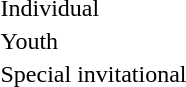<table>
<tr>
<td rowspan=2>Individual</td>
<td rowspan=2></td>
<td rowspan=2></td>
<td></td>
</tr>
<tr>
<td></td>
</tr>
<tr>
<td rowspan=2>Youth</td>
<td rowspan=2></td>
<td rowspan=2></td>
<td></td>
</tr>
<tr>
<td></td>
</tr>
<tr>
<td rowspan=2>Special invitational</td>
<td rowspan=2></td>
<td rowspan=2></td>
<td></td>
</tr>
<tr>
<td></td>
</tr>
</table>
